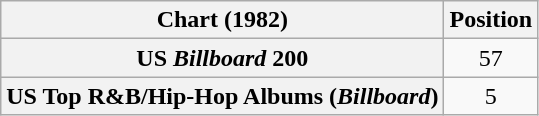<table class="wikitable sortable plainrowheaders" style="text-align:center">
<tr>
<th scope="col">Chart (1982)</th>
<th scope="col">Position</th>
</tr>
<tr>
<th scope="row">US <em>Billboard</em> 200</th>
<td>57</td>
</tr>
<tr>
<th scope="row">US Top R&B/Hip-Hop Albums (<em>Billboard</em>)</th>
<td>5</td>
</tr>
</table>
